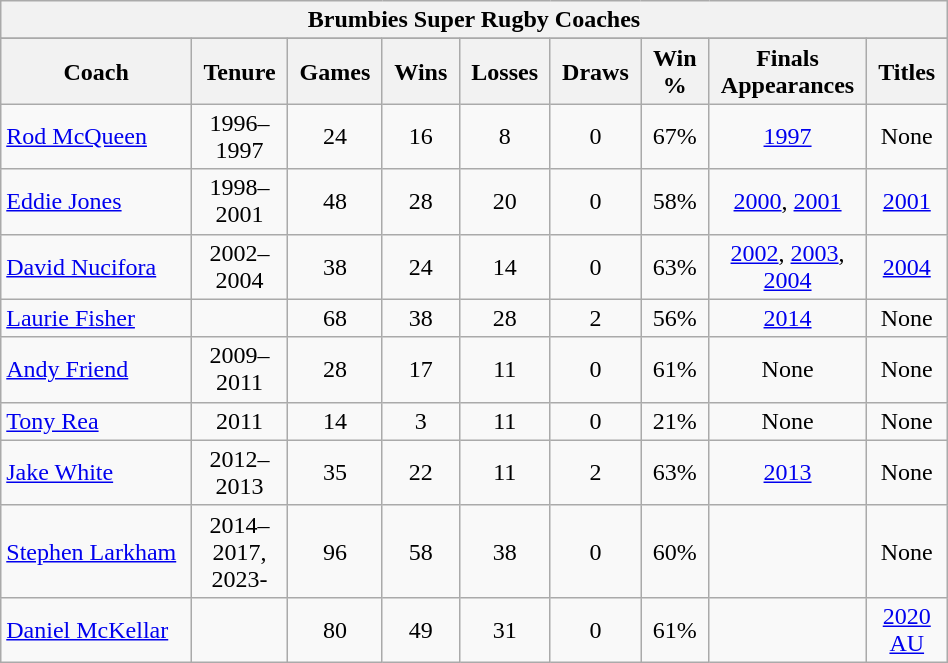<table class="wikitable collapsible sortable" style="text-align:left; font-size:100%; width:50%;">
<tr>
<th colspan="100%">Brumbies Super Rugby Coaches</th>
</tr>
<tr>
</tr>
<tr border=1 cellpadding=5 cellspacing=0 width=50%>
<th style="width:15%;">Coach</th>
<th style="width:4%;">Tenure</th>
<th style="width:4%;">Games</th>
<th style="width:4%;">Wins</th>
<th style="width:4%;">Losses</th>
<th style="width:4%;">Draws</th>
<th style="width:4%;">Win %</th>
<th style="width:4%;">Finals Appearances</th>
<th style="width:4%;">Titles<br></th>
</tr>
<tr align=center>
<td align=left> <a href='#'>Rod McQueen</a></td>
<td>1996–1997</td>
<td>24</td>
<td>16</td>
<td>8</td>
<td>0</td>
<td>67%</td>
<td><a href='#'>1997</a></td>
<td>None</td>
</tr>
<tr align=center>
<td align=left> <a href='#'>Eddie Jones</a></td>
<td>1998–2001</td>
<td>48</td>
<td>28</td>
<td>20</td>
<td>0</td>
<td>58%</td>
<td><a href='#'>2000</a>, <a href='#'>2001</a></td>
<td><a href='#'>2001</a></td>
</tr>
<tr align=center>
<td align=left> <a href='#'>David Nucifora</a></td>
<td>2002–2004</td>
<td>38</td>
<td>24</td>
<td>14</td>
<td>0</td>
<td>63%</td>
<td><a href='#'>2002</a>, <a href='#'>2003</a>, <a href='#'>2004</a></td>
<td><a href='#'>2004</a></td>
</tr>
<tr align=center>
<td align=left> <a href='#'>Laurie Fisher</a></td>
<td></td>
<td>68</td>
<td>38</td>
<td>28</td>
<td>2</td>
<td>56%</td>
<td><a href='#'>2014</a></td>
<td>None</td>
</tr>
<tr align=center>
<td align=left> <a href='#'>Andy Friend</a></td>
<td>2009–2011</td>
<td>28</td>
<td>17</td>
<td>11</td>
<td>0</td>
<td>61%</td>
<td>None</td>
<td>None</td>
</tr>
<tr align=center>
<td align=left> <a href='#'>Tony Rea</a></td>
<td>2011</td>
<td>14</td>
<td>3</td>
<td>11</td>
<td>0</td>
<td>21%</td>
<td>None</td>
<td>None</td>
</tr>
<tr align=center>
<td align=left> <a href='#'>Jake White</a></td>
<td>2012–2013</td>
<td>35</td>
<td>22</td>
<td>11</td>
<td>2</td>
<td>63%</td>
<td><a href='#'>2013</a></td>
<td>None</td>
</tr>
<tr align=center>
<td align=left> <a href='#'>Stephen Larkham</a></td>
<td>2014–2017, 2023-</td>
<td>96</td>
<td>58</td>
<td>38</td>
<td>0</td>
<td>60%</td>
<td></td>
<td>None</td>
</tr>
<tr align=center>
<td align=left> <a href='#'>Daniel McKellar</a></td>
<td></td>
<td>80</td>
<td>49</td>
<td>31</td>
<td>0</td>
<td>61%</td>
<td></td>
<td><a href='#'>2020 AU</a></td>
</tr>
</table>
